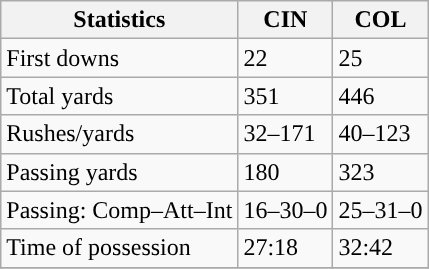<table class="wikitable" style="float: left;">
<tr>
<th>Statistics</th>
<th>CIN</th>
<th>COL</th>
</tr>
<tr>
<td>First downs</td>
<td>22</td>
<td>25</td>
</tr>
<tr>
<td>Total yards</td>
<td>351</td>
<td>446</td>
</tr>
<tr>
<td>Rushes/yards</td>
<td>32–171</td>
<td>40–123</td>
</tr>
<tr>
<td>Passing yards</td>
<td>180</td>
<td>323</td>
</tr>
<tr>
<td>Passing: Comp–Att–Int</td>
<td>16–30–0</td>
<td>25–31–0</td>
</tr>
<tr>
<td>Time of possession</td>
<td>27:18</td>
<td>32:42</td>
</tr>
<tr>
</tr>
</table>
